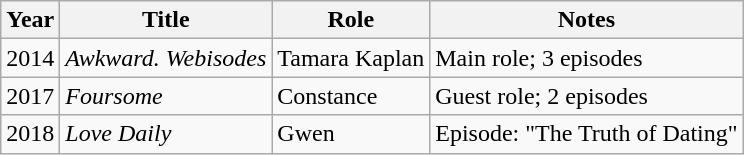<table class="wikitable">
<tr>
<th>Year</th>
<th>Title</th>
<th>Role</th>
<th>Notes</th>
</tr>
<tr>
<td>2014</td>
<td><em>Awkward. Webisodes</em></td>
<td>Tamara Kaplan</td>
<td>Main role; 3 episodes</td>
</tr>
<tr>
<td>2017</td>
<td><em>Foursome</em></td>
<td>Constance</td>
<td>Guest role; 2 episodes</td>
</tr>
<tr>
<td>2018</td>
<td><em>Love Daily</em></td>
<td>Gwen</td>
<td>Episode: "The Truth of Dating"</td>
</tr>
</table>
